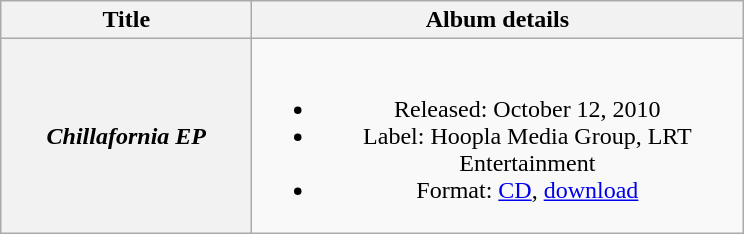<table class="wikitable plainrowheaders" style="text-align:center;" border="3">
<tr>
<th scope="col" style="width:10em;">Title</th>
<th scope="col" style="width:20em;">Album details</th>
</tr>
<tr>
<th scope="row"><em>Chillafornia EP</em></th>
<td><br><ul><li>Released: October 12, 2010</li><li>Label: Hoopla Media Group, LRT Entertainment</li><li>Format: <a href='#'>CD</a>, <a href='#'>download</a></li></ul></td>
</tr>
</table>
